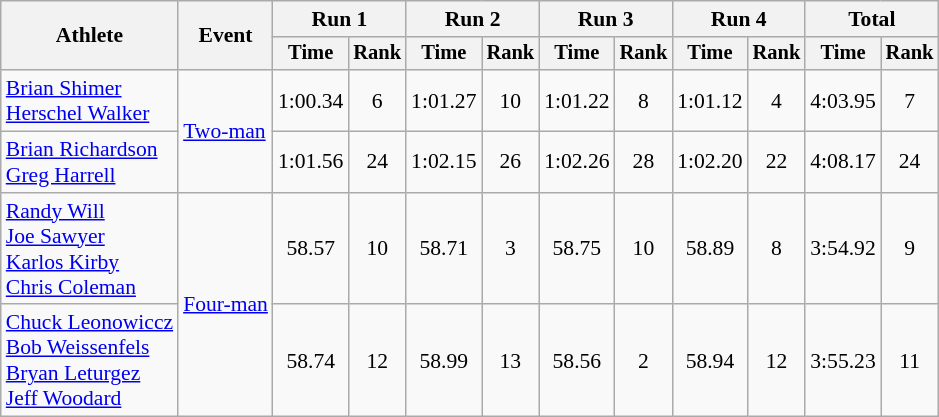<table class=wikitable style=font-size:90%;text-align:center>
<tr>
<th rowspan=2>Athlete</th>
<th rowspan=2>Event</th>
<th colspan=2>Run 1</th>
<th colspan=2>Run 2</th>
<th colspan=2>Run 3</th>
<th colspan=2>Run 4</th>
<th colspan=2>Total</th>
</tr>
<tr style=font-size:95%>
<th>Time</th>
<th>Rank</th>
<th>Time</th>
<th>Rank</th>
<th>Time</th>
<th>Rank</th>
<th>Time</th>
<th>Rank</th>
<th>Time</th>
<th>Rank</th>
</tr>
<tr>
<td align=left><a href='#'>Brian Shimer</a><br><a href='#'>Herschel Walker</a></td>
<td align=left rowspan=2><a href='#'>Two-man</a></td>
<td>1:00.34</td>
<td>6</td>
<td>1:01.27</td>
<td>10</td>
<td>1:01.22</td>
<td>8</td>
<td>1:01.12</td>
<td>4</td>
<td>4:03.95</td>
<td>7</td>
</tr>
<tr>
<td align=left><a href='#'>Brian Richardson</a><br><a href='#'>Greg Harrell</a></td>
<td>1:01.56</td>
<td>24</td>
<td>1:02.15</td>
<td>26</td>
<td>1:02.26</td>
<td>28</td>
<td>1:02.20</td>
<td>22</td>
<td>4:08.17</td>
<td>24</td>
</tr>
<tr>
<td align=left><a href='#'>Randy Will</a><br><a href='#'>Joe Sawyer</a><br><a href='#'>Karlos Kirby</a><br><a href='#'>Chris Coleman</a></td>
<td align=left rowspan=2><a href='#'>Four-man</a></td>
<td>58.57</td>
<td>10</td>
<td>58.71</td>
<td>3</td>
<td>58.75</td>
<td>10</td>
<td>58.89</td>
<td>8</td>
<td>3:54.92</td>
<td>9</td>
</tr>
<tr>
<td align=left><a href='#'>Chuck Leonowiccz</a><br><a href='#'>Bob Weissenfels</a><br><a href='#'>Bryan Leturgez</a><br><a href='#'>Jeff Woodard</a></td>
<td>58.74</td>
<td>12</td>
<td>58.99</td>
<td>13</td>
<td>58.56</td>
<td>2</td>
<td>58.94</td>
<td>12</td>
<td>3:55.23</td>
<td>11</td>
</tr>
</table>
